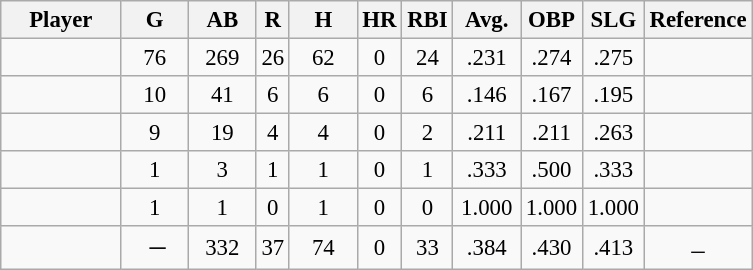<table class="wikitable sortable" style="text-align:center; font-size: 95%">
<tr>
<th bgcolor="#DDDDFF" width="16%">Player</th>
<th bgcolor="#DDDDFF" width="9%">G</th>
<th bgcolor="#DDDDFF" width="9%">AB</th>
<th>R</th>
<th bgcolor="#DDDDFF" width="9%">H</th>
<th>HR</th>
<th>RBI</th>
<th bgcolor="#DDDDFF" width="9%">Avg.</th>
<th>OBP</th>
<th>SLG</th>
<th>Reference</th>
</tr>
<tr>
<td></td>
<td>76</td>
<td>269</td>
<td>26</td>
<td>62</td>
<td>0</td>
<td>24</td>
<td>.231</td>
<td>.274</td>
<td>.275</td>
<td></td>
</tr>
<tr>
<td></td>
<td>10</td>
<td>41</td>
<td>6</td>
<td>6</td>
<td>0</td>
<td>6</td>
<td>.146</td>
<td>.167</td>
<td>.195</td>
<td></td>
</tr>
<tr>
<td></td>
<td>9</td>
<td>19</td>
<td>4</td>
<td>4</td>
<td>0</td>
<td>2</td>
<td>.211</td>
<td>.211</td>
<td>.263</td>
<td></td>
</tr>
<tr>
<td></td>
<td>1</td>
<td>3</td>
<td>1</td>
<td>1</td>
<td>0</td>
<td>1</td>
<td>.333</td>
<td>.500</td>
<td>.333</td>
<td></td>
</tr>
<tr>
<td></td>
<td>1</td>
<td>1</td>
<td>0</td>
<td>1</td>
<td>0</td>
<td>0</td>
<td>1.000</td>
<td>1.000</td>
<td>1.000</td>
<td></td>
</tr>
<tr>
<td></td>
<td> ─</td>
<td>332</td>
<td>37</td>
<td>74</td>
<td>0</td>
<td>33</td>
<td>.384</td>
<td>.430</td>
<td>.413</td>
<td><sub>─</sub></td>
</tr>
</table>
